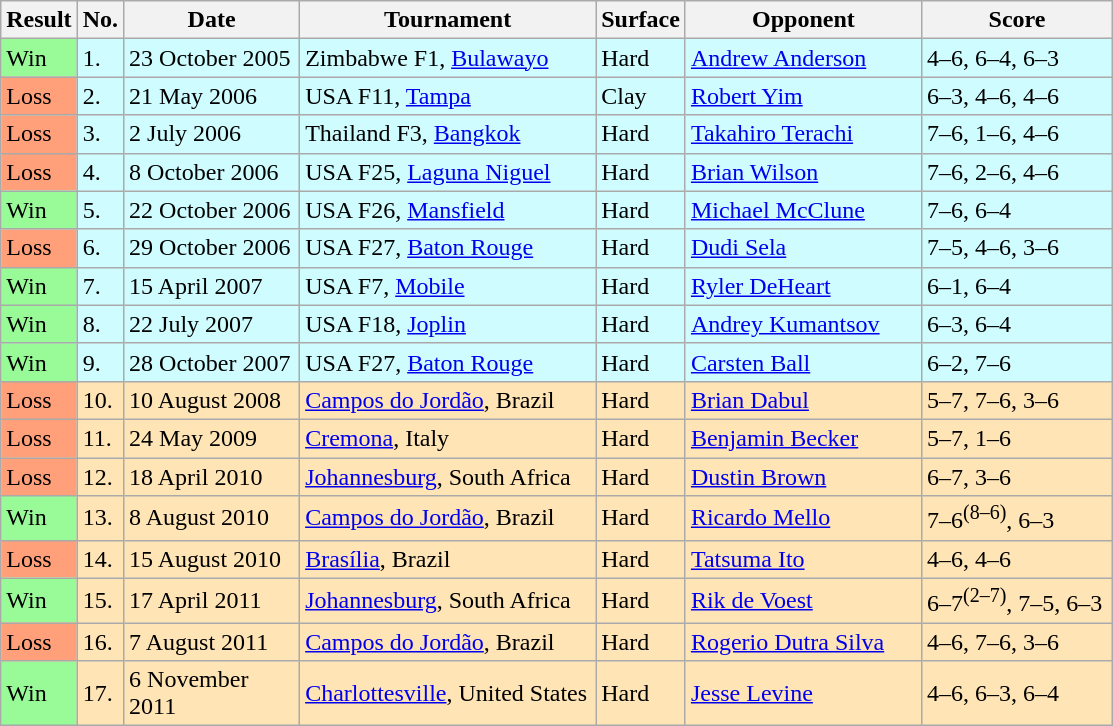<table class="sortable wikitable">
<tr>
<th>Result</th>
<th style="width:20px">No.</th>
<th style="width:110px">Date</th>
<th style="width:190px">Tournament</th>
<th style="width:50px">Surface</th>
<th style="width:150px">Opponent</th>
<th style="width:120px" class="unsortable">Score</th>
</tr>
<tr bgcolor=cffcff>
<td style="background:#98fb98;">Win</td>
<td>1.</td>
<td>23 October 2005</td>
<td>Zimbabwe F1, <a href='#'>Bulawayo</a></td>
<td>Hard</td>
<td> <a href='#'>Andrew Anderson</a></td>
<td>4–6, 6–4, 6–3</td>
</tr>
<tr bgcolor=cffcff>
<td style="background:#ffa07a;">Loss</td>
<td>2.</td>
<td>21 May 2006</td>
<td>USA F11, <a href='#'>Tampa</a></td>
<td>Clay</td>
<td> <a href='#'>Robert Yim</a></td>
<td>6–3, 4–6, 4–6</td>
</tr>
<tr bgcolor=cffcff>
<td style="background:#ffa07a;">Loss</td>
<td>3.</td>
<td>2 July 2006</td>
<td>Thailand F3, <a href='#'>Bangkok</a></td>
<td>Hard</td>
<td> <a href='#'>Takahiro Terachi</a></td>
<td>7–6, 1–6, 4–6</td>
</tr>
<tr bgcolor=cffcff>
<td style="background:#ffa07a;">Loss</td>
<td>4.</td>
<td>8 October 2006</td>
<td>USA F25, <a href='#'>Laguna Niguel</a></td>
<td>Hard</td>
<td> <a href='#'>Brian Wilson</a></td>
<td>7–6, 2–6, 4–6</td>
</tr>
<tr bgcolor=cffcff>
<td style="background:#98fb98;">Win</td>
<td>5.</td>
<td>22 October 2006</td>
<td>USA F26, <a href='#'>Mansfield</a></td>
<td>Hard</td>
<td> <a href='#'>Michael McClune</a></td>
<td>7–6, 6–4</td>
</tr>
<tr bgcolor=cffcff>
<td style="background:#ffa07a;">Loss</td>
<td>6.</td>
<td>29 October 2006</td>
<td>USA F27, <a href='#'>Baton Rouge</a></td>
<td>Hard</td>
<td> <a href='#'>Dudi Sela</a></td>
<td>7–5, 4–6, 3–6</td>
</tr>
<tr bgcolor=cffcff>
<td style="background:#98fb98;">Win</td>
<td>7.</td>
<td>15 April 2007</td>
<td>USA F7, <a href='#'>Mobile</a></td>
<td>Hard</td>
<td> <a href='#'>Ryler DeHeart</a></td>
<td>6–1, 6–4</td>
</tr>
<tr bgcolor=cffcff>
<td style="background:#98fb98;">Win</td>
<td>8.</td>
<td>22 July 2007</td>
<td>USA F18, <a href='#'>Joplin</a></td>
<td>Hard</td>
<td> <a href='#'>Andrey Kumantsov</a></td>
<td>6–3, 6–4</td>
</tr>
<tr bgcolor=cffcff>
<td style="background:#98fb98;">Win</td>
<td>9.</td>
<td>28 October 2007</td>
<td>USA F27, <a href='#'>Baton Rouge</a></td>
<td>Hard</td>
<td> <a href='#'>Carsten Ball</a></td>
<td>6–2, 7–6</td>
</tr>
<tr bgcolor=moccasin>
<td style="background:#ffa07a;">Loss</td>
<td>10.</td>
<td>10 August 2008</td>
<td><a href='#'>Campos do Jordão</a>, Brazil</td>
<td>Hard</td>
<td> <a href='#'>Brian Dabul</a></td>
<td>5–7, 7–6, 3–6</td>
</tr>
<tr bgcolor=moccasin>
<td style="background:#ffa07a;">Loss</td>
<td>11.</td>
<td>24 May 2009</td>
<td><a href='#'>Cremona</a>, Italy</td>
<td>Hard</td>
<td> <a href='#'>Benjamin Becker</a></td>
<td>5–7, 1–6</td>
</tr>
<tr bgcolor=moccasin>
<td style="background:#ffa07a;">Loss</td>
<td>12.</td>
<td>18 April 2010</td>
<td><a href='#'>Johannesburg</a>, South Africa</td>
<td>Hard</td>
<td> <a href='#'>Dustin Brown</a></td>
<td>6–7, 3–6</td>
</tr>
<tr bgcolor=moccasin>
<td style="background:#98fb98;">Win</td>
<td>13.</td>
<td>8 August 2010</td>
<td><a href='#'>Campos do Jordão</a>, Brazil</td>
<td>Hard</td>
<td> <a href='#'>Ricardo Mello</a></td>
<td>7–6<sup>(8–6)</sup>, 6–3</td>
</tr>
<tr bgcolor=moccasin>
<td style="background:#ffa07a;">Loss</td>
<td>14.</td>
<td>15 August 2010</td>
<td><a href='#'>Brasília</a>, Brazil</td>
<td>Hard</td>
<td> <a href='#'>Tatsuma Ito</a></td>
<td>4–6, 4–6</td>
</tr>
<tr bgcolor=moccasin>
<td style="background:#98fb98;">Win</td>
<td>15.</td>
<td>17 April 2011</td>
<td><a href='#'>Johannesburg</a>, South Africa</td>
<td>Hard</td>
<td> <a href='#'>Rik de Voest</a></td>
<td>6–7<sup>(2–7)</sup>, 7–5, 6–3</td>
</tr>
<tr bgcolor=moccasin>
<td style="background:#ffa07a;">Loss</td>
<td>16.</td>
<td>7 August 2011</td>
<td><a href='#'>Campos do Jordão</a>, Brazil</td>
<td>Hard</td>
<td> <a href='#'>Rogerio Dutra Silva</a></td>
<td>4–6, 7–6, 3–6</td>
</tr>
<tr bgcolor=moccasin>
<td style="background:#98fb98;">Win</td>
<td>17.</td>
<td>6 November 2011</td>
<td><a href='#'>Charlottesville</a>, United States</td>
<td>Hard</td>
<td> <a href='#'>Jesse Levine</a></td>
<td>4–6, 6–3, 6–4</td>
</tr>
</table>
